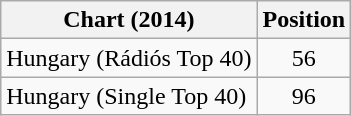<table class="wikitable sortable plainrowheaders">
<tr>
<th scope="col">Chart (2014)</th>
<th scope="col">Position</th>
</tr>
<tr>
<td>Hungary (Rádiós Top 40)</td>
<td align="center">56</td>
</tr>
<tr>
<td>Hungary (Single Top 40)</td>
<td align="center">96</td>
</tr>
</table>
